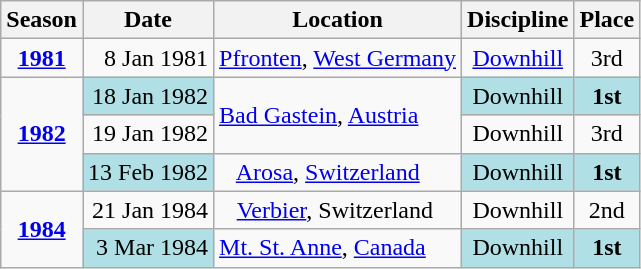<table class=wikitable style="text-align:center">
<tr>
<th>Season</th>
<th>Date</th>
<th>Location</th>
<th>Discipline</th>
<th>Place</th>
</tr>
<tr>
<td><strong><a href='#'>1981</a></strong></td>
<td align=right>8 Jan 1981</td>
<td align=left> <a href='#'>Pfronten</a>, <a href='#'>West Germany</a></td>
<td align=center><a href='#'>Downhill</a></td>
<td align=center>3rd</td>
</tr>
<tr>
<td rowspan=3><strong><a href='#'>1982</a></strong></td>
<td bgcolor="#BOEOE6" align=right>18 Jan 1982</td>
<td rowspan=2 align=left> <a href='#'>Bad Gastein</a>, <a href='#'>Austria</a></td>
<td bgcolor="#BOEOE6">Downhill</td>
<td bgcolor="#BOEOE6"><strong>1st</strong></td>
</tr>
<tr>
<td align=right>19 Jan 1982</td>
<td>Downhill</td>
<td>3rd</td>
</tr>
<tr>
<td bgcolor="#BOEOE6" align=right>13 Feb 1982</td>
<td align=left>   <a href='#'>Arosa</a>, <a href='#'>Switzerland</a></td>
<td bgcolor="#BOEOE6">Downhill</td>
<td bgcolor="#BOEOE6"><strong>1st</strong></td>
</tr>
<tr>
<td rowspan=2><strong><a href='#'>1984</a></strong></td>
<td align=right>21 Jan 1984</td>
<td align=left>   <a href='#'>Verbier</a>, Switzerland</td>
<td>Downhill</td>
<td>2nd</td>
</tr>
<tr>
<td bgcolor="#BOEOE6" align=right>3 Mar 1984</td>
<td align=left> <a href='#'>Mt. St. Anne</a>, <a href='#'>Canada</a></td>
<td bgcolor="#BOEOE6">Downhill</td>
<td bgcolor="#BOEOE6"><strong>1st</strong></td>
</tr>
</table>
